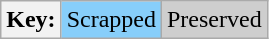<table class="wikitable">
<tr>
<th>Key:</th>
<td bgcolor=#87cefa>Scrapped</td>
<td bgcolor=#cecece>Preserved</td>
</tr>
</table>
